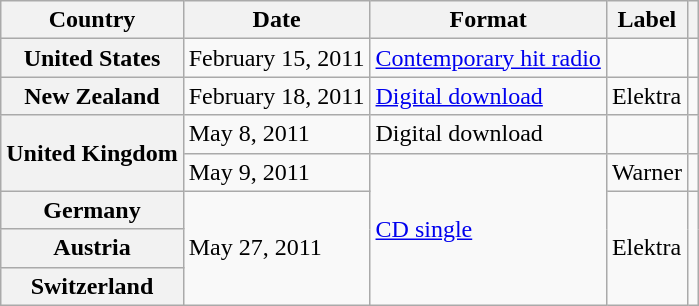<table class="wikitable plainrowheaders">
<tr>
<th scope="col">Country</th>
<th scope="col">Date</th>
<th scope="col">Format</th>
<th scope="col">Label</th>
<th scope="col"></th>
</tr>
<tr>
<th scope="row">United States</th>
<td>February 15, 2011</td>
<td><a href='#'>Contemporary hit radio</a></td>
<td></td>
<td></td>
</tr>
<tr>
<th scope="row">New Zealand</th>
<td>February 18, 2011</td>
<td><a href='#'>Digital download</a></td>
<td>Elektra</td>
<td></td>
</tr>
<tr>
<th scope="row" rowspan="2">United Kingdom</th>
<td>May 8, 2011</td>
<td>Digital download</td>
<td></td>
<td></td>
</tr>
<tr>
<td>May 9, 2011</td>
<td rowspan="4"><a href='#'>CD single</a></td>
<td>Warner</td>
<td></td>
</tr>
<tr>
<th scope="row">Germany</th>
<td rowspan="3">May 27, 2011</td>
<td rowspan="3">Elektra</td>
<td rowspan="3"></td>
</tr>
<tr>
<th scope="row">Austria</th>
</tr>
<tr>
<th scope="row">Switzerland</th>
</tr>
</table>
